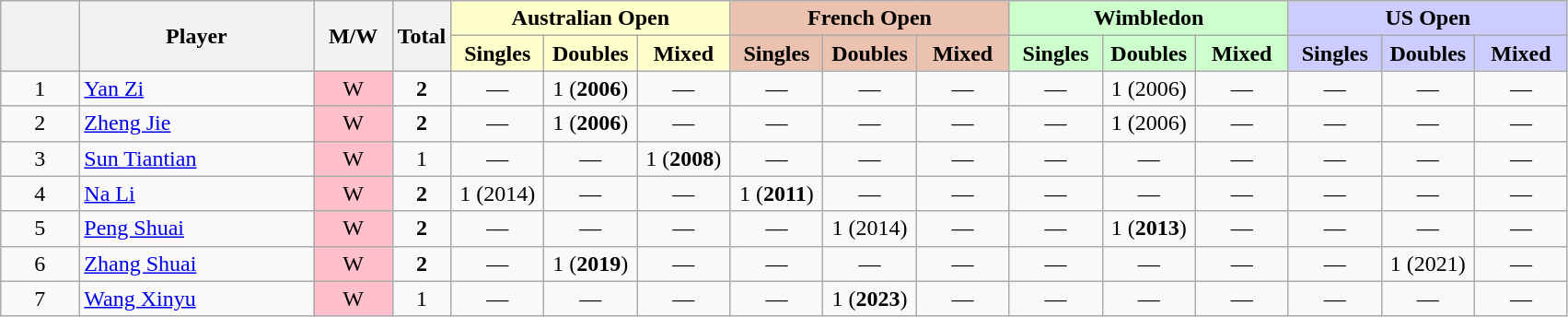<table class="wikitable mw-datatable sortable" style="text-align:center;">
<tr>
<th data-sort-type="number" width="5%" rowspan="2"></th>
<th width="15%" rowspan="2">Player</th>
<th width="5%"  rowspan="2">M/W</th>
<th rowspan="2">Total</th>
<th colspan="3" style="background:#ffc;">Australian Open</th>
<th colspan="3" style="background:#ebc2af;">French Open</th>
<th colspan="3" style="background:#cfc;">Wimbledon</th>
<th colspan="3" style="background:#ccf;">US Open</th>
</tr>
<tr>
<th style="background:#ffc; width:60px;">Singles</th>
<th style="background:#ffc; width:60px;">Doubles</th>
<th style="background:#ffc; width:60px;">Mixed</th>
<th style="background:#ebc2af; width:60px;">Singles</th>
<th style="background:#ebc2af; width:60px;">Doubles</th>
<th style="background:#ebc2af; width:60px;">Mixed</th>
<th style="background:#cfc; width:60px;">Singles</th>
<th style="background:#cfc; width:60px;">Doubles</th>
<th style="background:#cfc; width:60px;">Mixed</th>
<th style="background:#ccf; width:60px;">Singles</th>
<th style="background:#ccf; width:60px;">Doubles</th>
<th style="background:#ccf; width:60px;">Mixed</th>
</tr>
<tr>
<td>1</td>
<td style="text-align:left"><a href='#'>Yan Zi</a></td>
<td style="background:pink;">W</td>
<td><strong>2</strong></td>
<td>—</td>
<td>1 (<strong>2006</strong>)</td>
<td>—</td>
<td>—</td>
<td>—</td>
<td>—</td>
<td>—</td>
<td>1 (2006)</td>
<td>—</td>
<td>—</td>
<td>—</td>
<td>—</td>
</tr>
<tr>
<td>2</td>
<td style="text-align:left"><a href='#'>Zheng Jie</a></td>
<td style="background:pink;">W</td>
<td><strong>2</strong></td>
<td>—</td>
<td>1 (<strong>2006</strong>)</td>
<td>—</td>
<td>—</td>
<td>—</td>
<td>—</td>
<td>—</td>
<td>1 (2006)</td>
<td>—</td>
<td>—</td>
<td>—</td>
<td>—</td>
</tr>
<tr>
<td>3</td>
<td style="text-align:left"><a href='#'>Sun Tiantian</a></td>
<td style="background:pink;">W</td>
<td>1</td>
<td>—</td>
<td>—</td>
<td>1 (<strong>2008</strong>)</td>
<td>—</td>
<td>—</td>
<td>—</td>
<td>—</td>
<td>—</td>
<td>—</td>
<td>—</td>
<td>—</td>
<td>—</td>
</tr>
<tr>
<td>4</td>
<td style="text-align:left"><a href='#'>Na Li</a></td>
<td style="background:pink;">W</td>
<td><strong>2</strong></td>
<td>1 (2014)</td>
<td>—</td>
<td>—</td>
<td>1 (<strong>2011</strong>)</td>
<td>—</td>
<td>—</td>
<td>—</td>
<td>—</td>
<td>—</td>
<td>—</td>
<td>—</td>
<td>—</td>
</tr>
<tr>
<td>5</td>
<td style="text-align:left"><a href='#'>Peng Shuai</a></td>
<td style="background:pink;">W</td>
<td><strong>2</strong></td>
<td>—</td>
<td>—</td>
<td>—</td>
<td>—</td>
<td>1 (2014)</td>
<td>—</td>
<td>—</td>
<td>1 (<strong>2013</strong>)</td>
<td>—</td>
<td>—</td>
<td>—</td>
<td>—</td>
</tr>
<tr>
<td>6</td>
<td style="text-align:left"><a href='#'>Zhang Shuai</a></td>
<td style="background:pink;">W</td>
<td><strong>2</strong></td>
<td>—</td>
<td>1 (<strong>2019</strong>)</td>
<td>—</td>
<td>—</td>
<td>—</td>
<td>—</td>
<td>—</td>
<td>—</td>
<td>—</td>
<td>—</td>
<td>1 (2021)</td>
<td>—</td>
</tr>
<tr>
<td>7</td>
<td style="text-align:left"><a href='#'>Wang Xinyu</a></td>
<td style="background:pink;">W</td>
<td>1</td>
<td>—</td>
<td>—</td>
<td>—</td>
<td>—</td>
<td>1 (<strong>2023</strong>)</td>
<td>—</td>
<td>—</td>
<td>—</td>
<td>—</td>
<td>—</td>
<td>—</td>
<td>—</td>
</tr>
</table>
